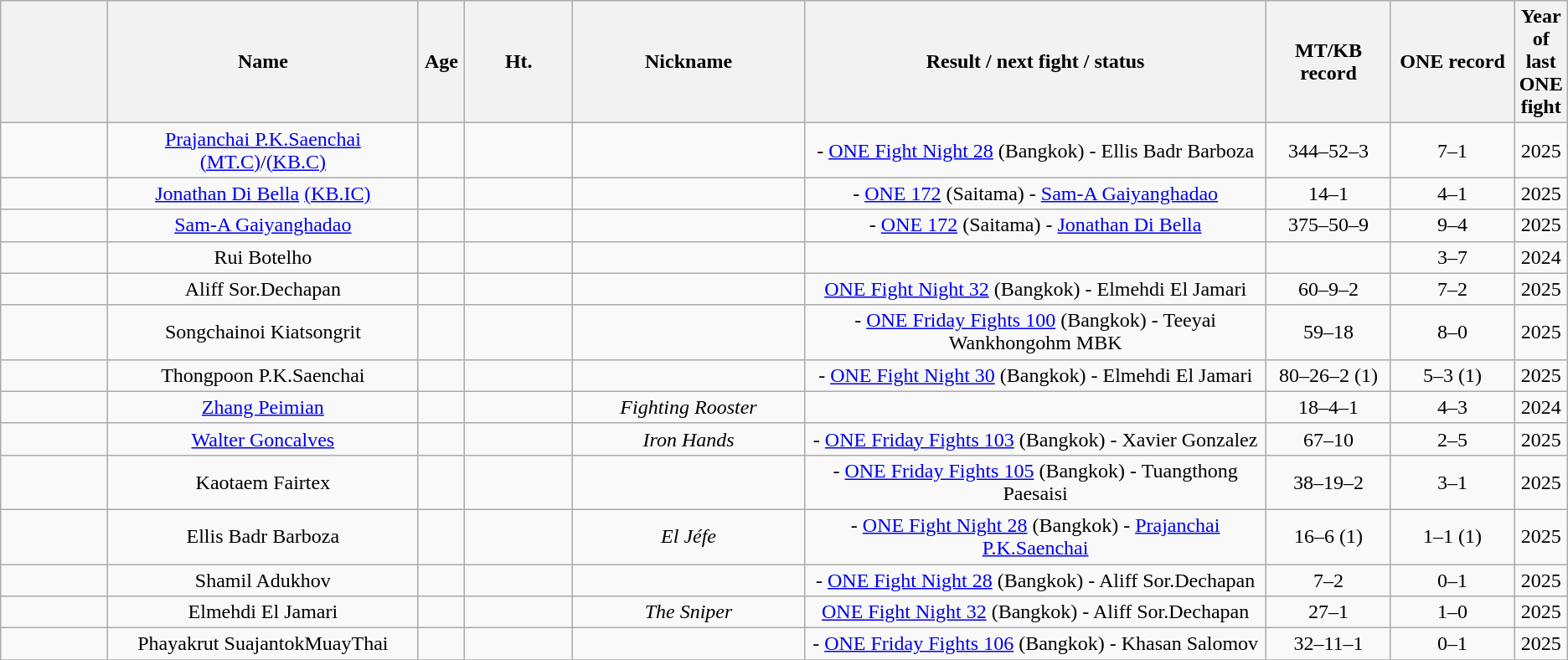<table class="wikitable sortable" style="text-align:center">
<tr>
<th width=7%></th>
<th width=20%>Name</th>
<th width=3%>Age</th>
<th width=7%>Ht.</th>
<th width=15%>Nickname</th>
<th width=30%>Result / next fight / status</th>
<th width=8%>MT/KB record</th>
<th width=8%>ONE record</th>
<th width=8%>Year of last ONE fight</th>
</tr>
<tr style="display:none;">
<td>!a</td>
<td>!a</td>
<td>!a</td>
<td>-9999</td>
</tr>
<tr>
<td></td>
<td><a href='#'>Prajanchai P.K.Saenchai</a> <a href='#'>(MT.C)</a>/<a href='#'>(KB.C)</a></td>
<td></td>
<td></td>
<td></td>
<td> - <a href='#'>ONE Fight Night 28</a> (Bangkok) - Ellis Badr Barboza</td>
<td>344–52–3</td>
<td>7–1</td>
<td>2025</td>
</tr>
<tr>
<td></td>
<td><a href='#'>Jonathan Di Bella</a> <a href='#'>(KB.IC)</a></td>
<td></td>
<td></td>
<td></td>
<td> - <a href='#'>ONE 172</a> (Saitama) - <a href='#'>Sam-A Gaiyanghadao</a></td>
<td>14–1</td>
<td>4–1</td>
<td>2025</td>
</tr>
<tr>
<td></td>
<td><a href='#'>Sam-A Gaiyanghadao</a></td>
<td></td>
<td></td>
<td></td>
<td> - <a href='#'>ONE 172</a> (Saitama) - <a href='#'>Jonathan Di Bella</a></td>
<td>375–50–9</td>
<td>9–4</td>
<td>2025</td>
</tr>
<tr>
<td></td>
<td>Rui Botelho</td>
<td></td>
<td></td>
<td></td>
<td></td>
<td></td>
<td>3–7</td>
<td>2024</td>
</tr>
<tr>
<td></td>
<td>Aliff Sor.Dechapan</td>
<td></td>
<td></td>
<td></td>
<td><a href='#'>ONE Fight Night 32</a> (Bangkok) - Elmehdi El Jamari</td>
<td>60–9–2</td>
<td>7–2</td>
<td>2025</td>
</tr>
<tr>
<td></td>
<td>Songchainoi Kiatsongrit</td>
<td></td>
<td></td>
<td></td>
<td> - <a href='#'>ONE Friday Fights 100</a> (Bangkok) - Teeyai Wankhongohm MBK</td>
<td>59–18</td>
<td>8–0</td>
<td>2025</td>
</tr>
<tr>
<td></td>
<td>Thongpoon P.K.Saenchai</td>
<td></td>
<td></td>
<td></td>
<td> - <a href='#'>ONE Fight Night 30</a> (Bangkok) - Elmehdi El Jamari</td>
<td>80–26–2 (1)</td>
<td>5–3 (1)</td>
<td>2025</td>
</tr>
<tr>
<td></td>
<td><a href='#'>Zhang Peimian</a></td>
<td></td>
<td></td>
<td><em>Fighting Rooster</em></td>
<td></td>
<td>18–4–1</td>
<td>4–3</td>
<td>2024</td>
</tr>
<tr>
<td></td>
<td><a href='#'>Walter Goncalves</a></td>
<td></td>
<td></td>
<td><em>Iron Hands</em></td>
<td> - <a href='#'>ONE Friday Fights 103</a> (Bangkok) - Xavier Gonzalez</td>
<td>67–10</td>
<td>2–5</td>
<td>2025</td>
</tr>
<tr>
<td></td>
<td>Kaotaem Fairtex</td>
<td></td>
<td></td>
<td></td>
<td> - <a href='#'>ONE Friday Fights 105</a> (Bangkok) - Tuangthong Paesaisi</td>
<td>38–19–2</td>
<td>3–1</td>
<td>2025</td>
</tr>
<tr>
<td></td>
<td>Ellis Badr Barboza</td>
<td></td>
<td></td>
<td><em>El Jéfe</em></td>
<td> - <a href='#'>ONE Fight Night 28</a> (Bangkok) - <a href='#'>Prajanchai P.K.Saenchai</a></td>
<td>16–6 (1)</td>
<td>1–1 (1)</td>
<td>2025</td>
</tr>
<tr>
<td></td>
<td>Shamil Adukhov</td>
<td></td>
<td></td>
<td></td>
<td> - <a href='#'>ONE Fight Night 28</a> (Bangkok) - Aliff Sor.Dechapan</td>
<td>7–2</td>
<td>0–1</td>
<td>2025</td>
</tr>
<tr>
<td></td>
<td>Elmehdi El Jamari</td>
<td></td>
<td></td>
<td><em>The Sniper</em></td>
<td><a href='#'>ONE Fight Night 32</a> (Bangkok) - Aliff Sor.Dechapan</td>
<td>27–1</td>
<td>1–0</td>
<td>2025</td>
</tr>
<tr>
<td></td>
<td>Phayakrut SuajantokMuayThai</td>
<td></td>
<td></td>
<td></td>
<td> - <a href='#'>ONE Friday Fights 106</a> (Bangkok) - Khasan Salomov</td>
<td>32–11–1</td>
<td>0–1</td>
<td>2025</td>
</tr>
<tr>
</tr>
</table>
